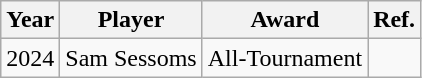<table class="wikitable">
<tr>
<th>Year</th>
<th>Player</th>
<th>Award</th>
<th>Ref.</th>
</tr>
<tr>
<td>2024</td>
<td>Sam Sessoms</td>
<td>All-Tournament</td>
<td></td>
</tr>
</table>
